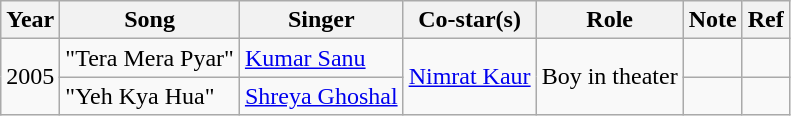<table class="wikitable">
<tr>
<th>Year</th>
<th>Song</th>
<th>Singer</th>
<th>Co-star(s)</th>
<th>Role</th>
<th>Note</th>
<th>Ref</th>
</tr>
<tr>
<td rowspan="2">2005</td>
<td>"Tera Mera Pyar"</td>
<td><a href='#'>Kumar Sanu</a></td>
<td rowspan="2"><a href='#'>Nimrat Kaur</a></td>
<td rowspan="2">Boy in theater</td>
<td></td>
<td></td>
</tr>
<tr>
<td>"Yeh Kya Hua"</td>
<td><a href='#'>Shreya Ghoshal</a></td>
<td></td>
<td></td>
</tr>
</table>
